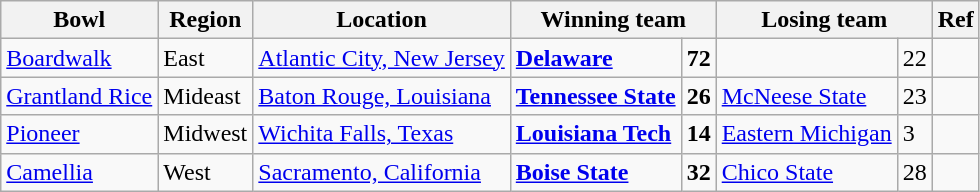<table class="wikitable">
<tr>
<th>Bowl</th>
<th>Region</th>
<th>Location</th>
<th colspan="2">Winning team</th>
<th colspan="2">Losing team</th>
<th>Ref</th>
</tr>
<tr>
<td><a href='#'>Boardwalk</a></td>
<td>East</td>
<td><a href='#'>Atlantic City, New Jersey</a></td>
<td><strong><a href='#'>Delaware</a></strong></td>
<td><strong>72</strong></td>
<td></td>
<td>22</td>
<td></td>
</tr>
<tr>
<td><a href='#'>Grantland Rice</a></td>
<td>Mideast</td>
<td><a href='#'>Baton Rouge, Louisiana</a></td>
<td><strong><a href='#'>Tennessee State</a></strong></td>
<td><strong>26</strong></td>
<td><a href='#'>McNeese State</a></td>
<td>23</td>
<td></td>
</tr>
<tr>
<td><a href='#'>Pioneer</a></td>
<td>Midwest</td>
<td><a href='#'>Wichita Falls, Texas</a></td>
<td><strong><a href='#'>Louisiana Tech</a></strong></td>
<td><strong>14</strong></td>
<td><a href='#'>Eastern Michigan</a></td>
<td>3</td>
<td></td>
</tr>
<tr>
<td><a href='#'>Camellia</a></td>
<td>West</td>
<td><a href='#'>Sacramento, California</a></td>
<td><strong><a href='#'>Boise State</a></strong></td>
<td><strong>32</strong></td>
<td><a href='#'>Chico State</a></td>
<td>28</td>
<td></td>
</tr>
</table>
